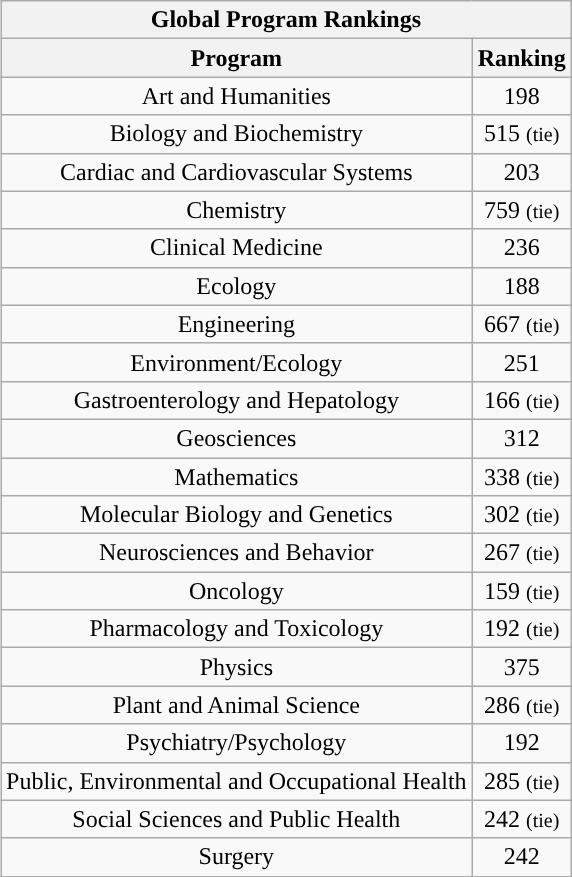<table class="wikitable sortable collapsible collapsed" style="float:right; clear:right; text-align:center">
<tr>
<th colspan=4>Global Program Rankings</th>
</tr>
<tr>
<th>Program</th>
<th>Ranking</th>
</tr>
<tr>
<td>Art and Humanities</td>
<td>198</td>
</tr>
<tr>
<td>Biology and Biochemistry</td>
<td>515 <small>(tie)</small></td>
</tr>
<tr>
<td>Cardiac and Cardiovascular Systems</td>
<td>203</td>
</tr>
<tr>
<td>Chemistry</td>
<td>759 <small>(tie)</small></td>
</tr>
<tr>
<td>Clinical Medicine</td>
<td>236</td>
</tr>
<tr>
<td>Ecology</td>
<td>188</td>
</tr>
<tr>
<td>Engineering</td>
<td>667 <small>(tie)</small></td>
</tr>
<tr>
<td>Environment/Ecology</td>
<td>251</td>
</tr>
<tr>
<td>Gastroenterology and Hepatology</td>
<td>166 <small>(tie)</small></td>
</tr>
<tr>
<td>Geosciences</td>
<td>312</td>
</tr>
<tr>
<td>Mathematics</td>
<td>338 <small>(tie)</small></td>
</tr>
<tr>
<td>Molecular Biology and Genetics</td>
<td>302 <small>(tie)</small></td>
</tr>
<tr>
<td>Neurosciences and Behavior</td>
<td>267 <small>(tie)</small></td>
</tr>
<tr>
<td>Oncology</td>
<td>159 <small>(tie)</small></td>
</tr>
<tr>
<td>Pharmacology and Toxicology</td>
<td>192 <small>(tie)</small></td>
</tr>
<tr>
<td>Physics</td>
<td>375</td>
</tr>
<tr>
<td>Plant and Animal Science</td>
<td>286 <small>(tie)</small></td>
</tr>
<tr>
<td>Psychiatry/Psychology</td>
<td>192</td>
</tr>
<tr>
<td>Public, Environmental and Occupational Health</td>
<td>285 <small>(tie)</small></td>
</tr>
<tr>
<td>Social Sciences and Public Health</td>
<td>242 <small>(tie)</small></td>
</tr>
<tr>
<td>Surgery</td>
<td>242</td>
</tr>
</table>
